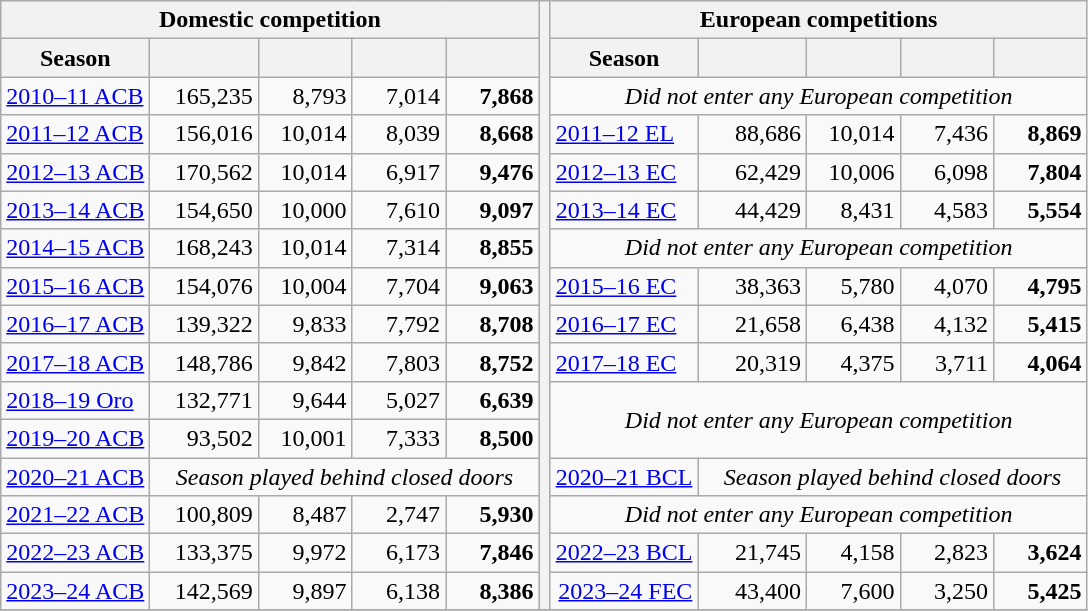<table class="wikitable" style="text-align:right">
<tr>
<th colspan=5>Domestic competition</th>
<th rowspan=16></th>
<th colspan=5>European competitions</th>
</tr>
<tr>
<th>Season</th>
<th width=65></th>
<th width=55></th>
<th width=55></th>
<th width=55></th>
<th>Season</th>
<th width=65></th>
<th width=55></th>
<th width=55></th>
<th width=55></th>
</tr>
<tr>
<td align=left><a href='#'>2010–11 ACB</a></td>
<td>165,235</td>
<td>8,793</td>
<td>7,014</td>
<td><strong>7,868</strong></td>
<td align=center colspan=5><em>Did not enter any European competition</em></td>
</tr>
<tr>
<td align=left><a href='#'>2011–12 ACB</a></td>
<td>156,016</td>
<td>10,014</td>
<td>8,039</td>
<td><strong>8,668</strong></td>
<td align=left><a href='#'>2011–12 EL</a></td>
<td>88,686</td>
<td>10,014</td>
<td>7,436</td>
<td><strong>8,869</strong></td>
</tr>
<tr>
<td align=left><a href='#'>2012–13 ACB</a></td>
<td>170,562</td>
<td>10,014</td>
<td>6,917</td>
<td><strong>9,476</strong></td>
<td align=left><a href='#'>2012–13 EC</a></td>
<td>62,429</td>
<td>10,006</td>
<td>6,098</td>
<td><strong>7,804</strong></td>
</tr>
<tr>
<td align=left><a href='#'>2013–14 ACB</a></td>
<td>154,650</td>
<td>10,000</td>
<td>7,610</td>
<td><strong>9,097</strong></td>
<td align=left><a href='#'>2013–14 EC</a></td>
<td>44,429</td>
<td>8,431</td>
<td>4,583</td>
<td><strong>5,554</strong></td>
</tr>
<tr>
<td align=left><a href='#'>2014–15 ACB</a></td>
<td>168,243</td>
<td>10,014</td>
<td>7,314</td>
<td><strong>8,855</strong></td>
<td align=center colspan=5><em>Did not enter any European competition</em></td>
</tr>
<tr>
<td align=left><a href='#'>2015–16 ACB</a></td>
<td>154,076</td>
<td>10,004</td>
<td>7,704</td>
<td><strong>9,063</strong></td>
<td align=left><a href='#'>2015–16 EC</a></td>
<td>38,363</td>
<td>5,780</td>
<td>4,070</td>
<td><strong>4,795</strong></td>
</tr>
<tr>
<td align=left><a href='#'>2016–17 ACB</a></td>
<td>139,322</td>
<td>9,833</td>
<td>7,792</td>
<td><strong>8,708</strong></td>
<td align=left><a href='#'>2016–17 EC</a></td>
<td>21,658</td>
<td>6,438</td>
<td>4,132</td>
<td><strong>5,415</strong></td>
</tr>
<tr>
<td align=left><a href='#'>2017–18 ACB</a></td>
<td>148,786</td>
<td>9,842</td>
<td>7,803</td>
<td><strong>8,752</strong></td>
<td align=left><a href='#'>2017–18 EC</a></td>
<td>20,319</td>
<td>4,375</td>
<td>3,711</td>
<td><strong>4,064</strong></td>
</tr>
<tr>
<td align=left><a href='#'>2018–19 Oro</a></td>
<td>132,771</td>
<td>9,644</td>
<td>5,027</td>
<td><strong>6,639</strong></td>
<td align=center colspan=5 rowspan=2><em>Did not enter any European competition</em></td>
</tr>
<tr>
<td align=left><a href='#'>2019–20 ACB</a></td>
<td>93,502</td>
<td>10,001</td>
<td>7,333</td>
<td><strong>8,500</strong></td>
</tr>
<tr>
<td align=left><a href='#'>2020–21 ACB</a></td>
<td colspan=4 align=center><em>Season played behind closed doors</em></td>
<td><a href='#'>2020–21 BCL</a></td>
<td colspan=5 align=center><em>Season played behind closed doors</em></td>
</tr>
<tr>
<td align=left><a href='#'>2021–22 ACB</a></td>
<td>100,809</td>
<td>8,487</td>
<td>2,747</td>
<td><strong>5,930</strong></td>
<td align=center colspan=5><em>Did not enter any European competition</em></td>
</tr>
<tr>
<td align=left><a href='#'>2022–23 ACB</a></td>
<td>133,375</td>
<td>9,972</td>
<td>6,173</td>
<td><strong>7,846</strong></td>
<td><a href='#'>2022–23 BCL</a></td>
<td>21,745</td>
<td>4,158</td>
<td>2,823</td>
<td><strong>3,624</strong></td>
</tr>
<tr>
<td align=left><a href='#'>2023–24 ACB</a></td>
<td>142,569</td>
<td>9,897</td>
<td>6,138</td>
<td><strong>8,386</strong></td>
<td><a href='#'>2023–24 FEC</a></td>
<td>43,400</td>
<td>7,600</td>
<td>3,250</td>
<td><strong>5,425</strong></td>
</tr>
<tr>
</tr>
</table>
